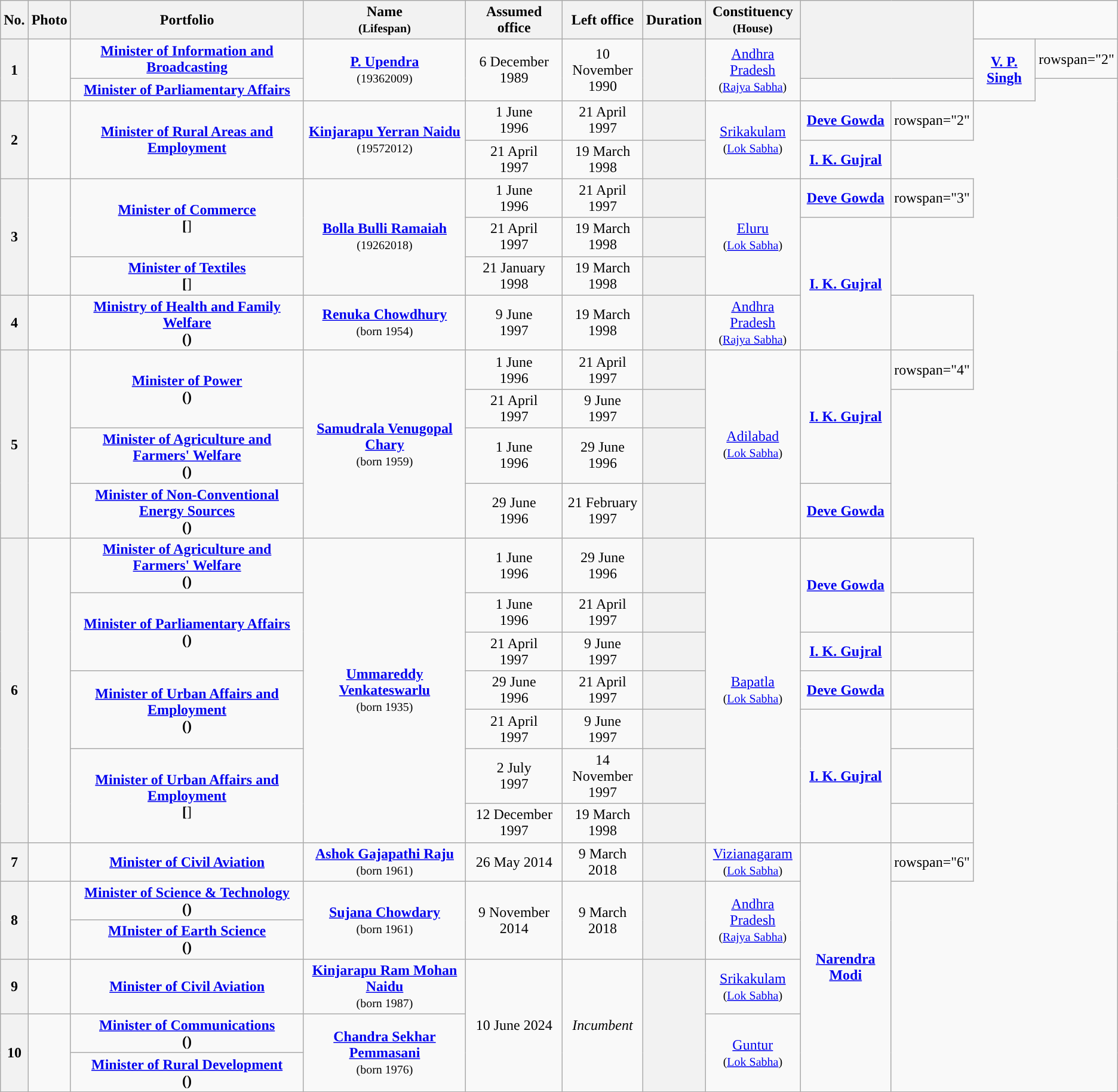<table class="wikitable sortable" style="text-align:center;">
<tr>
<th Style="background-color:">No.</th>
<th Style="background-color:">Photo</th>
<th Style="background-color:">Portfolio</th>
<th Style="background-color:">Name<br><small>(Lifespan)</small></th>
<th Style="background-color:">Assumed office</th>
<th Style="background-color:">Left office</th>
<th Style="background-color:">Duration</th>
<th Style="background-color:">Constituency<br><small>(House)</small></th>
<th rowspan=2 colspan=2 Style="background-color:"><a href='#'></a></th>
</tr>
<tr>
<th rowspan="2">1</th>
<td rowspan="2"></td>
<td><strong><a href='#'>Minister of Information and Broadcasting</a></strong></td>
<td rowspan="2"><strong><a href='#'>P. Upendra</a></strong><br><small>(19362009)</small></td>
<td rowspan="2">6 December<br>1989</td>
<td rowspan="2">10 November<br>1990</td>
<th rowspan="2"></th>
<td rowspan="2"><a href='#'>Andhra Pradesh</a><br><small>(<a href='#'>Rajya Sabha</a>)</small></td>
<td rowspan="2"><strong><a href='#'>V. P. Singh</a></strong></td>
<td>rowspan="2" </td>
</tr>
<tr>
<td><strong><a href='#'>Minister of Parliamentary Affairs</a></strong></td>
</tr>
<tr>
<th rowspan="2">2</th>
<td rowspan="2"></td>
<td rowspan="2"><strong><a href='#'>Minister of Rural Areas and Employment</a></strong></td>
<td rowspan="2"><strong><a href='#'>Kinjarapu Yerran Naidu</a></strong><br><small>(19572012)</small></td>
<td>1 June<br>1996</td>
<td>21 April<br>1997</td>
<th></th>
<td rowspan="2"><a href='#'>Srikakulam</a><br><small>(<a href='#'>Lok Sabha</a>)</small></td>
<td><strong><a href='#'>Deve Gowda</a></strong></td>
<td>rowspan="2" </td>
</tr>
<tr>
<td>21 April<br>1997</td>
<td>19 March<br> 1998</td>
<th></th>
<td><strong><a href='#'>I. K. Gujral</a></strong></td>
</tr>
<tr>
<th rowspan="3">3</th>
<td rowspan="3"></td>
<td rowspan="2"><strong><a href='#'>Minister of Commerce</a></strong><br><strong>[</strong>]</td>
<td rowspan="3"><strong><a href='#'>Bolla Bulli Ramaiah</a></strong><br><small>(19262018)</small></td>
<td>1 June<br>1996</td>
<td>21 April<br>1997</td>
<th></th>
<td rowspan="3"><a href='#'>Eluru</a><br><small>(<a href='#'>Lok Sabha</a>)</small></td>
<td><strong><a href='#'>Deve Gowda</a></strong></td>
<td>rowspan="3" </td>
</tr>
<tr>
<td>21 April<br>1997</td>
<td>19 March<br> 1998</td>
<th></th>
<td rowspan="3"><strong><a href='#'>I. K. Gujral</a></strong></td>
</tr>
<tr>
<td><strong><a href='#'>Minister of Textiles</a></strong><br><strong>[</strong>]</td>
<td>21 January<br>1998</td>
<td>19 March<br>1998</td>
<th></th>
</tr>
<tr>
<th>4</th>
<td></td>
<td><strong><a href='#'>Ministry of Health and Family Welfare</a></strong><br><strong>()</strong></td>
<td><strong><a href='#'>Renuka Chowdhury</a></strong><br><small>(born 1954)</small></td>
<td>9 June<br>1997</td>
<td>19 March<br>1998</td>
<th></th>
<td><a href='#'>Andhra Pradesh</a><br><small>(<a href='#'>Rajya Sabha</a>)</small></td>
<td></td>
</tr>
<tr>
<th rowspan="4">5</th>
<td rowspan="4"></td>
<td rowspan="2"><strong><a href='#'>Minister of Power</a></strong><br><strong>()</strong></td>
<td rowspan="4"><strong><a href='#'>Samudrala Venugopal Chary</a></strong><br><small>(born 1959)</small></td>
<td>1 June<br>1996</td>
<td>21 April<br>1997</td>
<th></th>
<td rowspan="4"><a href='#'>Adilabad</a><br><small>(<a href='#'>Lok Sabha</a>)</small></td>
<td rowspan="3"><strong><a href='#'>I. K. Gujral</a></strong></td>
<td>rowspan="4" </td>
</tr>
<tr>
<td>21 April<br>1997</td>
<td>9 June<br>1997</td>
<th></th>
</tr>
<tr>
<td><strong><a href='#'>Minister of Agriculture and Farmers' Welfare</a></strong><br><strong>()</strong></td>
<td>1 June<br>1996</td>
<td>29 June<br>1996</td>
<th></th>
</tr>
<tr>
<td><strong><a href='#'>Minister of Non-Conventional Energy Sources</a></strong><br><strong>()</strong></td>
<td>29 June<br>1996</td>
<td>21 February<br>1997</td>
<th></th>
<td><strong><a href='#'>Deve Gowda</a></strong></td>
</tr>
<tr>
<th rowspan="7">6</th>
<td rowspan="7"></td>
<td><strong><a href='#'>Minister of Agriculture and Farmers' Welfare</a></strong><br><strong>()</strong></td>
<td rowspan="7"><strong><a href='#'>Ummareddy Venkateswarlu</a></strong><br><small>(born 1935)</small></td>
<td>1 June<br>1996</td>
<td>29 June<br>1996</td>
<th></th>
<td rowspan="7"><a href='#'>Bapatla</a><br><small>(<a href='#'>Lok Sabha</a>)</small></td>
<td rowspan="2"><strong><a href='#'>Deve Gowda</a></strong></td>
<td></td>
</tr>
<tr>
<td rowspan="2"><strong><a href='#'>Minister of Parliamentary Affairs</a></strong><br><strong>()</strong></td>
<td>1 June<br>1996</td>
<td>21 April<br>1997</td>
<th></th>
<td></td>
</tr>
<tr>
<td>21 April<br>1997</td>
<td>9 June<br>1997</td>
<th></th>
<td><strong><a href='#'>I. K. Gujral</a></strong></td>
<td></td>
</tr>
<tr>
<td rowspan="2"><strong><a href='#'>Minister of Urban Affairs and Employment</a></strong><br><strong>()</strong></td>
<td>29 June<br>1996</td>
<td>21 April<br>1997</td>
<th></th>
<td><strong><a href='#'>Deve Gowda</a></strong></td>
<td></td>
</tr>
<tr>
<td>21 April<br>1997</td>
<td>9 June<br>1997</td>
<th></th>
<td rowspan="3"><strong><a href='#'>I. K. Gujral</a></strong></td>
<td></td>
</tr>
<tr>
<td rowspan="2"><strong><a href='#'>Minister of Urban Affairs and Employment</a></strong><br><strong>[</strong>]</td>
<td>2 July<br>1997</td>
<td>14 November<br>1997</td>
<th></th>
<td></td>
</tr>
<tr>
<td>12 December<br>1997</td>
<td>19 March<br>1998</td>
<th></th>
<td></td>
</tr>
<tr>
<th>7</th>
<td></td>
<td><strong><a href='#'>Minister of Civil Aviation</a></strong></td>
<td><strong><a href='#'>Ashok Gajapathi Raju</a></strong><br><small>(born 1961)</small></td>
<td>26 May 2014</td>
<td>9 March 2018</td>
<th></th>
<td><a href='#'>Vizianagaram</a><br><small>(<a href='#'>Lok Sabha</a>)</small></td>
<td rowspan="6"><strong><a href='#'>Narendra Modi</a></strong></td>
<td>rowspan="6" </td>
</tr>
<tr>
<th rowspan="2">8</th>
<td rowspan="2"></td>
<td><strong><a href='#'>Minister of Science & Technology</a></strong><br><strong>()</strong></td>
<td rowspan="2"><strong><a href='#'>Sujana Chowdary</a></strong><br><small>(born 1961)</small></td>
<td rowspan="2">9 November 2014</td>
<td rowspan="2">9 March 2018</td>
<th rowspan="2"></th>
<td rowspan="2"><a href='#'>Andhra Pradesh</a><br><small>(<a href='#'>Rajya Sabha</a>)</small></td>
</tr>
<tr>
<td><strong><a href='#'>MInister of Earth Science</a></strong><br><strong>()</strong></td>
</tr>
<tr>
<th>9</th>
<td></td>
<td><strong><a href='#'>Minister of Civil Aviation</a></strong></td>
<td><strong><a href='#'>Kinjarapu Ram Mohan Naidu</a></strong><br><small>(born 1987)</small></td>
<td rowspan="3">10 June 2024</td>
<td rowspan="3"><em>Incumbent</em></td>
<th rowspan="3"></th>
<td><a href='#'>Srikakulam</a><br><small>(<a href='#'>Lok Sabha</a>)</small></td>
</tr>
<tr>
<th rowspan="2">10</th>
<td rowspan="2"></td>
<td><strong><a href='#'>Minister of Communications</a></strong><br><strong>()</strong></td>
<td rowspan="2"><strong><a href='#'>Chandra Sekhar Pemmasani</a></strong><br><small>(born 1976)</small></td>
<td rowspan="2"><a href='#'>Guntur</a><br><small>(<a href='#'>Lok Sabha</a>)</small></td>
</tr>
<tr>
<td><strong><a href='#'>Minister of Rural Development</a></strong><br><strong>()</strong></td>
</tr>
<tr>
</tr>
</table>
